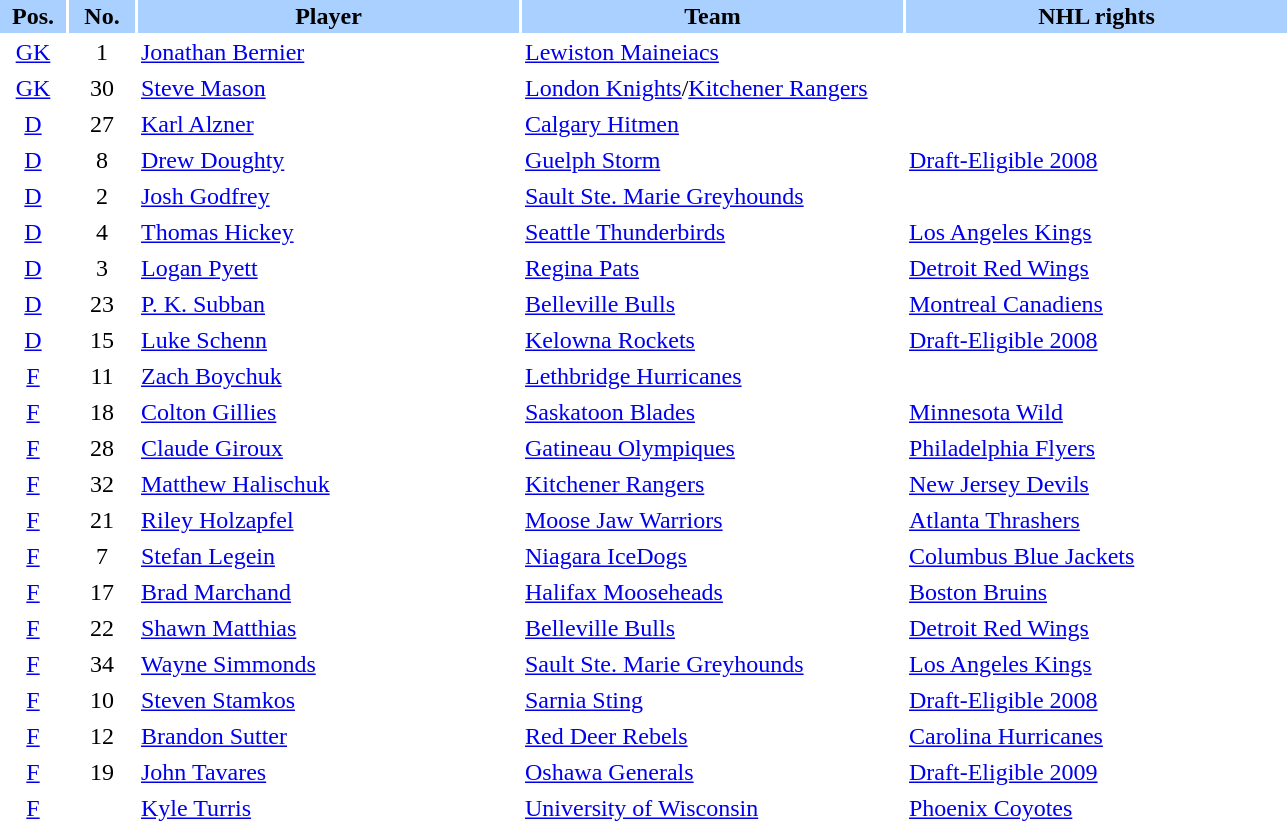<table border="0" cellspacing="2" cellpadding="2">
<tr bgcolor=AAD0FF>
<th width=40>Pos.</th>
<th width=40>No.</th>
<th width=250>Player</th>
<th width=250>Team</th>
<th width=250>NHL rights</th>
</tr>
<tr>
<td style="text-align:center;"><a href='#'>GK</a></td>
<td style="text-align:center;">1</td>
<td><a href='#'>Jonathan Bernier</a></td>
<td> <a href='#'>Lewiston Maineiacs</a></td>
<td></td>
</tr>
<tr>
<td style="text-align:center;"><a href='#'>GK</a></td>
<td style="text-align:center;">30</td>
<td><a href='#'>Steve Mason</a></td>
<td> <a href='#'>London Knights</a>/<a href='#'>Kitchener Rangers</a></td>
</tr>
<tr>
<td style="text-align:center;"><a href='#'>D</a></td>
<td style="text-align:center;">27</td>
<td><a href='#'>Karl Alzner</a></td>
<td> <a href='#'>Calgary Hitmen</a></td>
<td></td>
</tr>
<tr>
<td style="text-align:center;"><a href='#'>D</a></td>
<td style="text-align:center;">8</td>
<td><a href='#'>Drew Doughty</a></td>
<td> <a href='#'>Guelph Storm</a></td>
<td><a href='#'>Draft-Eligible 2008</a></td>
</tr>
<tr>
<td style="text-align:center;"><a href='#'>D</a></td>
<td style="text-align:center;">2</td>
<td><a href='#'>Josh Godfrey</a></td>
<td> <a href='#'>Sault Ste. Marie Greyhounds</a></td>
<td></td>
</tr>
<tr>
<td style="text-align:center;"><a href='#'>D</a></td>
<td style="text-align:center;">4</td>
<td><a href='#'>Thomas Hickey</a></td>
<td> <a href='#'>Seattle Thunderbirds</a></td>
<td><a href='#'>Los Angeles Kings</a></td>
</tr>
<tr>
<td style="text-align:center;"><a href='#'>D</a></td>
<td style="text-align:center;">3</td>
<td><a href='#'>Logan Pyett</a></td>
<td> <a href='#'>Regina Pats</a></td>
<td><a href='#'>Detroit Red Wings</a></td>
</tr>
<tr>
<td style="text-align:center;"><a href='#'>D</a></td>
<td style="text-align:center;">23</td>
<td><a href='#'>P. K. Subban</a></td>
<td> <a href='#'>Belleville Bulls</a></td>
<td><a href='#'>Montreal Canadiens</a></td>
</tr>
<tr>
<td style="text-align:center;"><a href='#'>D</a></td>
<td style="text-align:center;">15</td>
<td><a href='#'>Luke Schenn</a></td>
<td> <a href='#'>Kelowna Rockets</a></td>
<td><a href='#'>Draft-Eligible 2008</a></td>
</tr>
<tr>
<td style="text-align:center;"><a href='#'>F</a></td>
<td style="text-align:center;">11</td>
<td><a href='#'>Zach Boychuk</a></td>
<td> <a href='#'>Lethbridge Hurricanes</a></td>
<td></td>
</tr>
<tr>
<td style="text-align:center;"><a href='#'>F</a></td>
<td style="text-align:center;">18</td>
<td><a href='#'>Colton Gillies</a></td>
<td> <a href='#'>Saskatoon Blades</a></td>
<td><a href='#'>Minnesota Wild</a></td>
</tr>
<tr>
<td style="text-align:center;"><a href='#'>F</a></td>
<td style="text-align:center;">28</td>
<td><a href='#'>Claude Giroux</a></td>
<td> <a href='#'>Gatineau Olympiques</a></td>
<td><a href='#'>Philadelphia Flyers</a></td>
</tr>
<tr>
<td style="text-align:center;"><a href='#'>F</a></td>
<td style="text-align:center;">32</td>
<td><a href='#'>Matthew Halischuk</a></td>
<td> <a href='#'>Kitchener Rangers</a></td>
<td><a href='#'>New Jersey Devils</a></td>
</tr>
<tr>
<td style="text-align:center;"><a href='#'>F</a></td>
<td style="text-align:center;">21</td>
<td><a href='#'>Riley Holzapfel</a></td>
<td> <a href='#'>Moose Jaw Warriors</a></td>
<td><a href='#'>Atlanta Thrashers</a></td>
</tr>
<tr>
<td style="text-align:center;"><a href='#'>F</a></td>
<td style="text-align:center;">7</td>
<td><a href='#'>Stefan Legein</a></td>
<td> <a href='#'>Niagara IceDogs</a></td>
<td><a href='#'>Columbus Blue Jackets</a></td>
</tr>
<tr>
<td style="text-align:center;"><a href='#'>F</a></td>
<td style="text-align:center;">17</td>
<td><a href='#'>Brad Marchand</a></td>
<td> <a href='#'>Halifax Mooseheads</a></td>
<td><a href='#'>Boston Bruins</a></td>
</tr>
<tr>
<td style="text-align:center;"><a href='#'>F</a></td>
<td style="text-align:center;">22</td>
<td><a href='#'>Shawn Matthias</a></td>
<td> <a href='#'>Belleville Bulls</a></td>
<td><a href='#'>Detroit Red Wings</a></td>
</tr>
<tr>
<td style="text-align:center;"><a href='#'>F</a></td>
<td style="text-align:center;">34</td>
<td><a href='#'>Wayne Simmonds</a></td>
<td> <a href='#'>Sault Ste. Marie Greyhounds</a></td>
<td><a href='#'>Los Angeles Kings</a></td>
</tr>
<tr>
<td style="text-align:center;"><a href='#'>F</a></td>
<td style="text-align:center;">10</td>
<td><a href='#'>Steven Stamkos</a></td>
<td> <a href='#'>Sarnia Sting</a></td>
<td><a href='#'>Draft-Eligible 2008</a></td>
</tr>
<tr>
<td style="text-align:center;"><a href='#'>F</a></td>
<td style="text-align:center;">12</td>
<td><a href='#'>Brandon Sutter</a></td>
<td> <a href='#'>Red Deer Rebels</a></td>
<td><a href='#'>Carolina Hurricanes</a></td>
</tr>
<tr>
<td style="text-align:center;"><a href='#'>F</a></td>
<td style="text-align:center;">19</td>
<td><a href='#'>John Tavares</a></td>
<td> <a href='#'>Oshawa Generals</a></td>
<td><a href='#'>Draft-Eligible 2009</a></td>
</tr>
<tr>
<td style="text-align:center;"><a href='#'>F</a></td>
<td style="text-align:center;"></td>
<td><a href='#'>Kyle Turris</a></td>
<td> <a href='#'>University of Wisconsin</a></td>
<td><a href='#'>Phoenix Coyotes</a></td>
</tr>
</table>
